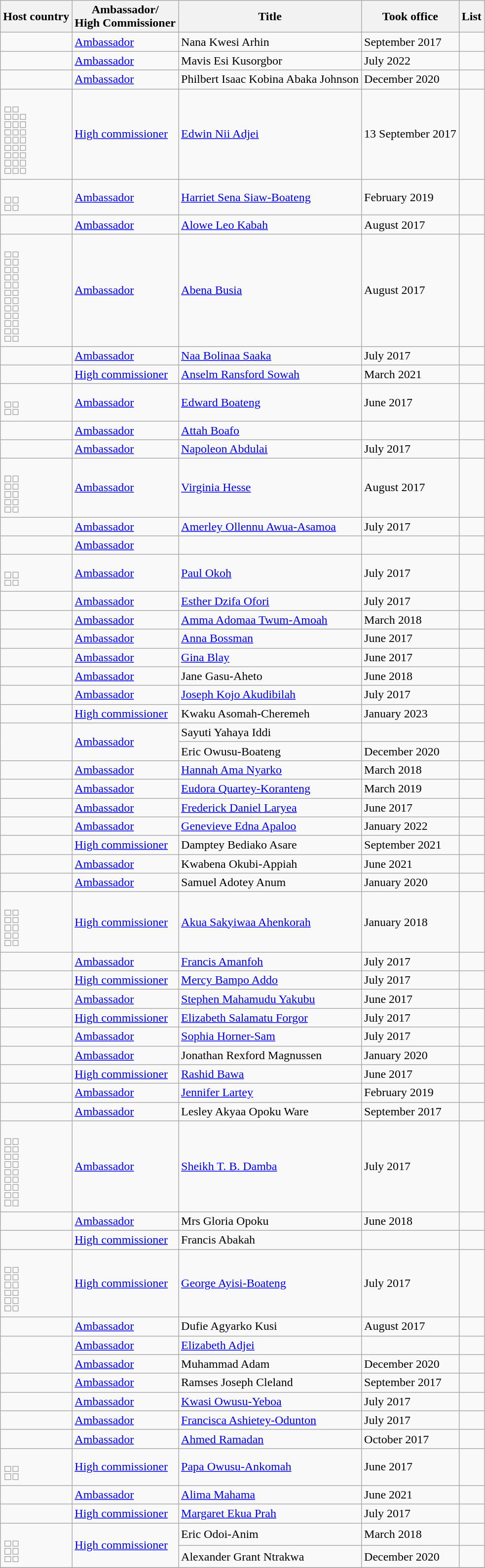<table class="wikitable sortable">
<tr>
<th>Host country</th>
<th>Ambassador/<br>High Commissioner</th>
<th>Title</th>
<th>Took office</th>
<th>List</th>
</tr>
<tr>
<td></td>
<td><a href='#'>Ambassador</a></td>
<td>Nana Kwesi Arhin</td>
<td>September 2017</td>
<td></td>
</tr>
<tr>
<td></td>
<td><a href='#'>Ambassador</a></td>
<td>Mavis Esi Kusorgbor</td>
<td>July 2022</td>
<td></td>
</tr>
<tr>
<td></td>
<td><a href='#'>Ambassador</a></td>
<td>Philbert Isaac Kobina Abaka Johnson</td>
<td>December 2020</td>
<td></td>
</tr>
<tr>
<td><br><table>
<tr>
<td></td>
<td></td>
</tr>
<tr>
<td></td>
<td></td>
<td></td>
</tr>
<tr>
<td></td>
<td></td>
<td></td>
</tr>
<tr>
<td></td>
<td></td>
<td></td>
</tr>
<tr>
<td></td>
<td></td>
<td></td>
</tr>
<tr>
<td></td>
<td></td>
<td></td>
</tr>
<tr>
<td></td>
<td></td>
<td></td>
</tr>
<tr>
<td></td>
<td></td>
<td></td>
</tr>
<tr>
<td></td>
<td></td>
<td></td>
</tr>
<tr>
</tr>
</table>
</td>
<td><a href='#'>High commissioner</a></td>
<td><a href='#'>Edwin Nii Adjei</a></td>
<td>13 September 2017</td>
<td></td>
</tr>
<tr>
<td><br><table>
<tr>
<td></td>
<td></td>
</tr>
<tr>
<td></td>
<td></td>
</tr>
</table>
</td>
<td><a href='#'>Ambassador</a></td>
<td><a href='#'>Harriet Sena Siaw-Boateng</a></td>
<td>February 2019</td>
<td></td>
</tr>
<tr>
<td></td>
<td><a href='#'>Ambassador</a></td>
<td><a href='#'>Alowe Leo Kabah</a></td>
<td>August 2017</td>
<td></td>
</tr>
<tr>
<td><br><table>
<tr>
<td></td>
<td></td>
</tr>
<tr>
<td></td>
<td></td>
</tr>
<tr>
<td></td>
<td></td>
</tr>
<tr>
<td></td>
<td></td>
</tr>
<tr>
<td></td>
<td></td>
</tr>
<tr>
<td></td>
<td></td>
</tr>
<tr>
<td></td>
<td></td>
</tr>
<tr>
<td></td>
<td></td>
</tr>
<tr>
<td></td>
<td></td>
</tr>
<tr>
<td></td>
<td></td>
</tr>
<tr>
<td></td>
<td></td>
</tr>
<tr>
<td></td>
<td></td>
</tr>
</table>
</td>
<td><a href='#'>Ambassador</a></td>
<td><a href='#'>Abena Busia</a></td>
<td>August 2017</td>
<td></td>
</tr>
<tr>
<td></td>
<td><a href='#'>Ambassador</a></td>
<td><a href='#'>Naa Bolinaa Saaka</a></td>
<td>July 2017</td>
<td></td>
</tr>
<tr>
<td></td>
<td><a href='#'>High commissioner</a></td>
<td><a href='#'>Anselm Ransford Sowah</a></td>
<td>March 2021</td>
<td></td>
</tr>
<tr>
<td><br><table>
<tr>
<td></td>
<td></td>
</tr>
<tr>
<td></td>
<td></td>
</tr>
<tr>
</tr>
</table>
</td>
<td><a href='#'>Ambassador</a></td>
<td><a href='#'>Edward Boateng</a></td>
<td>June 2017</td>
<td></td>
</tr>
<tr>
<td></td>
<td><a href='#'>Ambassador</a></td>
<td><a href='#'>Attah Boafo</a></td>
<td></td>
<td></td>
</tr>
<tr>
<td></td>
<td><a href='#'>Ambassador</a></td>
<td><a href='#'>Napoleon Abdulai</a></td>
<td>July 2017</td>
<td></td>
</tr>
<tr>
<td><br><table>
<tr>
<td></td>
<td></td>
</tr>
<tr>
<td></td>
<td></td>
</tr>
<tr>
<td></td>
<td></td>
</tr>
<tr>
<td></td>
<td></td>
</tr>
<tr>
<td></td>
<td></td>
</tr>
</table>
</td>
<td><a href='#'>Ambassador</a></td>
<td><a href='#'>Virginia Hesse</a></td>
<td>August 2017</td>
<td></td>
</tr>
<tr>
<td></td>
<td><a href='#'>Ambassador</a></td>
<td><a href='#'>Amerley Ollennu Awua-Asamoa</a></td>
<td>July 2017</td>
<td></td>
</tr>
<tr>
<td></td>
<td><a href='#'>Ambassador</a></td>
<td></td>
<td></td>
<td></td>
</tr>
<tr>
<td><br><table>
<tr>
<td></td>
<td></td>
</tr>
<tr>
<td></td>
<td></td>
</tr>
<tr>
</tr>
</table>
</td>
<td><a href='#'>Ambassador</a></td>
<td><a href='#'>Paul Okoh</a></td>
<td>July 2017</td>
<td></td>
</tr>
<tr>
<td></td>
<td><a href='#'>Ambassador</a></td>
<td><a href='#'>Esther Dzifa Ofori</a></td>
<td>July 2017</td>
<td></td>
</tr>
<tr>
<td></td>
<td><a href='#'>Ambassador</a></td>
<td><a href='#'>Amma Adomaa Twum-Amoah</a></td>
<td>March 2018</td>
<td></td>
</tr>
<tr>
<td></td>
<td><a href='#'>Ambassador</a></td>
<td><a href='#'>Anna Bossman</a></td>
<td>June 2017</td>
<td></td>
</tr>
<tr>
<td></td>
<td><a href='#'>Ambassador</a></td>
<td><a href='#'>Gina Blay</a></td>
<td>June 2017</td>
<td></td>
</tr>
<tr>
<td></td>
<td><a href='#'>Ambassador</a></td>
<td>Jane Gasu-Aheto</td>
<td>June 2018</td>
<td></td>
</tr>
<tr>
<td></td>
<td><a href='#'>Ambassador</a></td>
<td><a href='#'>Joseph Kojo Akudibilah</a></td>
<td>July 2017</td>
<td></td>
</tr>
<tr>
<td></td>
<td><a href='#'>High commissioner</a></td>
<td>Kwaku Asomah-Cheremeh</td>
<td>January 2023</td>
<td></td>
</tr>
<tr>
<td rowspan="2"></td>
<td rowspan="2"><a href='#'>Ambassador</a></td>
<td>Sayuti Yahaya Iddi</td>
<td></td>
<td></td>
</tr>
<tr>
<td>Eric Owusu-Boateng</td>
<td>December 2020</td>
<td></td>
</tr>
<tr>
<td></td>
<td><a href='#'>Ambassador</a></td>
<td><a href='#'>Hannah Ama Nyarko</a></td>
<td>March 2018</td>
<td></td>
</tr>
<tr>
<td></td>
<td><a href='#'>Ambassador</a></td>
<td><a href='#'>Eudora Quartey-Koranteng</a></td>
<td>March 2019</td>
<td></td>
</tr>
<tr>
<td></td>
<td><a href='#'>Ambassador</a></td>
<td><a href='#'>Frederick Daniel Laryea</a></td>
<td>June 2017</td>
<td></td>
</tr>
<tr>
<td></td>
<td><a href='#'>Ambassador</a></td>
<td><a href='#'>Genevieve Edna Apaloo</a></td>
<td>January 2022</td>
<td></td>
</tr>
<tr>
<td></td>
<td><a href='#'>High commissioner</a></td>
<td>Damptey Bediako Asare</td>
<td>September 2021</td>
<td></td>
</tr>
<tr>
<td></td>
<td><a href='#'>Ambassador</a></td>
<td>Kwabena Okubi-Appiah</td>
<td>June 2021</td>
<td></td>
</tr>
<tr>
<td></td>
<td><a href='#'>Ambassador</a></td>
<td>Samuel Adotey Anum</td>
<td>January 2020</td>
<td></td>
</tr>
<tr>
<td><br><table>
<tr>
<td></td>
<td></td>
</tr>
<tr>
<td></td>
<td></td>
</tr>
<tr>
<td></td>
<td></td>
</tr>
<tr>
<td></td>
<td></td>
</tr>
<tr>
<td></td>
<td></td>
</tr>
<tr>
</tr>
</table>
</td>
<td><a href='#'>High commissioner</a></td>
<td><a href='#'>Akua Sakyiwaa Ahenkorah</a></td>
<td>January 2018</td>
<td></td>
</tr>
<tr>
<td></td>
<td><a href='#'>Ambassador</a></td>
<td><a href='#'>Francis Amanfoh</a></td>
<td>July 2017</td>
<td></td>
</tr>
<tr>
<td></td>
<td><a href='#'>High commissioner</a></td>
<td><a href='#'>Mercy Bampo Addo</a></td>
<td>July 2017</td>
<td></td>
</tr>
<tr>
<td></td>
<td><a href='#'>Ambassador</a></td>
<td><a href='#'>Stephen Mahamudu Yakubu</a></td>
<td>June 2017</td>
<td></td>
</tr>
<tr>
<td></td>
<td><a href='#'>High commissioner</a></td>
<td><a href='#'>Elizabeth Salamatu Forgor</a></td>
<td>July 2017</td>
<td></td>
</tr>
<tr>
<td></td>
<td><a href='#'>Ambassador</a></td>
<td><a href='#'>Sophia Horner-Sam</a></td>
<td>July 2017</td>
<td></td>
</tr>
<tr>
<td></td>
<td><a href='#'>Ambassador</a></td>
<td>Jonathan Rexford Magnussen</td>
<td>January 2020</td>
<td></td>
</tr>
<tr>
<td></td>
<td><a href='#'>High commissioner</a></td>
<td><a href='#'>Rashid Bawa</a></td>
<td>June 2017</td>
<td></td>
</tr>
<tr>
<td></td>
<td><a href='#'>Ambassador</a></td>
<td><a href='#'>Jennifer Lartey</a></td>
<td>February 2019</td>
<td></td>
</tr>
<tr>
<td></td>
<td><a href='#'>Ambassador</a></td>
<td>Lesley Akyaa Opoku Ware</td>
<td>September 2017</td>
<td></td>
</tr>
<tr>
<td><br><table>
<tr>
<td></td>
<td></td>
</tr>
<tr>
<td></td>
<td></td>
</tr>
<tr>
<td></td>
<td></td>
</tr>
<tr>
<td></td>
<td></td>
</tr>
<tr>
<td></td>
<td></td>
</tr>
<tr>
<td></td>
<td></td>
</tr>
<tr>
<td></td>
<td></td>
</tr>
<tr>
<td></td>
<td></td>
</tr>
<tr>
<td></td>
<td></td>
</tr>
<tr>
</tr>
</table>
</td>
<td><a href='#'>Ambassador</a></td>
<td><a href='#'>Sheikh T. B. Damba</a></td>
<td>July 2017</td>
<td></td>
</tr>
<tr>
<td></td>
<td><a href='#'>Ambassador</a></td>
<td>Mrs Gloria Opoku</td>
<td>June 2018</td>
<td></td>
</tr>
<tr>
<td></td>
<td><a href='#'>High commissioner</a></td>
<td>Francis Abakah</td>
<td></td>
<td></td>
</tr>
<tr>
<td><br><table>
<tr>
<td></td>
<td></td>
</tr>
<tr>
<td></td>
<td></td>
</tr>
<tr>
<td></td>
<td></td>
</tr>
<tr>
<td></td>
<td></td>
</tr>
<tr>
<td></td>
<td></td>
</tr>
<tr>
<td></td>
<td></td>
</tr>
<tr>
</tr>
</table>
</td>
<td><a href='#'>High commissioner</a></td>
<td><a href='#'>George Ayisi-Boateng</a></td>
<td>July 2017</td>
<td></td>
</tr>
<tr>
<td></td>
<td><a href='#'>Ambassador</a></td>
<td>Dufie Agyarko Kusi</td>
<td>August 2017</td>
<td></td>
</tr>
<tr>
<td rowspan="2"></td>
<td><a href='#'>Ambassador</a></td>
<td><a href='#'>Elizabeth Adjei</a></td>
<td></td>
<td></td>
</tr>
<tr>
<td><a href='#'>Ambassador</a></td>
<td>Muhammad Adam</td>
<td>December 2020</td>
<td></td>
</tr>
<tr>
<td></td>
<td><a href='#'>Ambassador</a></td>
<td>Ramses Joseph Cleland</td>
<td>September 2017</td>
<td></td>
</tr>
<tr>
<td></td>
<td><a href='#'>Ambassador</a></td>
<td><a href='#'>Kwasi Owusu-Yeboa</a></td>
<td>July 2017</td>
<td></td>
</tr>
<tr>
<td></td>
<td><a href='#'>Ambassador</a></td>
<td><a href='#'>Francisca Ashietey-Odunton</a></td>
<td>July 2017</td>
<td></td>
</tr>
<tr>
<td></td>
<td><a href='#'>Ambassador</a></td>
<td><a href='#'>Ahmed Ramadan</a></td>
<td>October 2017</td>
<td></td>
</tr>
<tr>
<td><br><table>
<tr>
<td></td>
<td></td>
</tr>
<tr>
<td></td>
<td></td>
</tr>
<tr>
</tr>
</table>
</td>
<td><a href='#'>High commissioner</a></td>
<td><a href='#'>Papa Owusu-Ankomah</a></td>
<td>June 2017</td>
<td></td>
</tr>
<tr>
<td></td>
<td><a href='#'>Ambassador</a></td>
<td><a href='#'>Alima Mahama</a></td>
<td>June 2021</td>
<td></td>
</tr>
<tr>
<td></td>
<td><a href='#'>High commissioner</a></td>
<td><a href='#'>Margaret Ekua Prah</a></td>
<td>July 2017</td>
<td></td>
</tr>
<tr>
<td rowspan="2"><br><table>
<tr>
<td></td>
<td></td>
</tr>
<tr>
<td></td>
<td></td>
</tr>
<tr>
<td></td>
<td></td>
</tr>
<tr>
</tr>
</table>
</td>
<td rowspan="2"><a href='#'>High commissioner</a></td>
<td>Eric Odoi-Anim</td>
<td>March 2018</td>
<td></td>
</tr>
<tr>
<td>Alexander Grant Ntrakwa</td>
<td>December 2020</td>
<td></td>
</tr>
<tr>
</tr>
</table>
